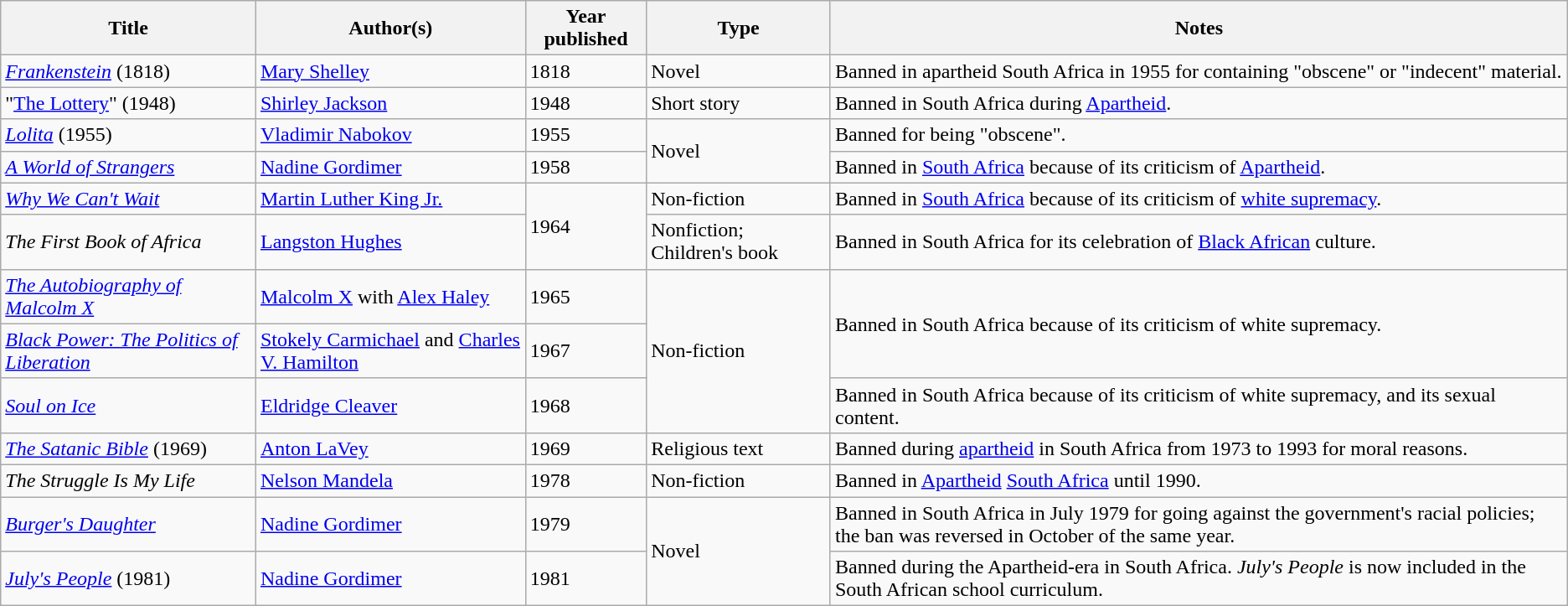<table class="wikitable sortable sticky-header">
<tr>
<th>Title</th>
<th>Author(s)</th>
<th>Year published</th>
<th>Type</th>
<th class="unsortable">Notes</th>
</tr>
<tr>
<td><em><a href='#'>Frankenstein</a></em> (1818)</td>
<td><a href='#'>Mary Shelley</a></td>
<td>1818</td>
<td>Novel</td>
<td>Banned in apartheid South Africa in 1955 for containing "obscene" or "indecent" material.</td>
</tr>
<tr>
<td>"<a href='#'>The Lottery</a>" (1948)</td>
<td><a href='#'>Shirley Jackson</a></td>
<td>1948</td>
<td>Short story</td>
<td>Banned in South Africa during <a href='#'>Apartheid</a>.</td>
</tr>
<tr>
<td><em><a href='#'>Lolita</a></em> (1955)</td>
<td><a href='#'>Vladimir Nabokov</a></td>
<td>1955</td>
<td rowspan="2">Novel</td>
<td>Banned for being "obscene".</td>
</tr>
<tr>
<td><em><a href='#'>A World of Strangers</a></em></td>
<td><a href='#'>Nadine Gordimer</a></td>
<td>1958</td>
<td>Banned in <a href='#'>South Africa</a> because of its criticism of <a href='#'>Apartheid</a>.</td>
</tr>
<tr>
<td><em><a href='#'>Why We Can't Wait</a></em></td>
<td><a href='#'>Martin Luther King Jr.</a></td>
<td rowspan="2">1964</td>
<td>Non-fiction</td>
<td>Banned in <a href='#'>South Africa</a> because of its criticism of <a href='#'>white supremacy</a>.</td>
</tr>
<tr>
<td><em>The First Book of Africa</em></td>
<td><a href='#'>Langston Hughes</a></td>
<td>Nonfiction; Children's book</td>
<td>Banned in South Africa for its celebration of <a href='#'>Black African</a> culture.</td>
</tr>
<tr>
<td><em><a href='#'>The Autobiography of Malcolm X</a></em></td>
<td><a href='#'>Malcolm X</a> with <a href='#'>Alex Haley</a></td>
<td>1965</td>
<td rowspan="3">Non-fiction</td>
<td rowspan="2">Banned in South Africa because of its criticism of white supremacy.</td>
</tr>
<tr>
<td><em><a href='#'>Black Power: The Politics of Liberation</a></em></td>
<td><a href='#'>Stokely Carmichael</a> and <a href='#'>Charles V. Hamilton</a></td>
<td>1967</td>
</tr>
<tr>
<td><em><a href='#'>Soul on Ice</a></em></td>
<td><a href='#'>Eldridge Cleaver</a></td>
<td>1968</td>
<td>Banned in South Africa because of its criticism of white supremacy, and its sexual content.</td>
</tr>
<tr>
<td><em><a href='#'>The Satanic Bible</a></em> (1969)</td>
<td><a href='#'>Anton LaVey</a></td>
<td>1969</td>
<td>Religious text</td>
<td>Banned during <a href='#'>apartheid</a> in South Africa from 1973 to 1993 for moral reasons.</td>
</tr>
<tr>
<td><em>The Struggle Is My Life</em></td>
<td><a href='#'>Nelson Mandela</a></td>
<td>1978</td>
<td>Non-fiction</td>
<td>Banned in <a href='#'>Apartheid</a> <a href='#'>South Africa</a> until 1990.</td>
</tr>
<tr>
<td><em><a href='#'>Burger's Daughter</a></em></td>
<td><a href='#'>Nadine Gordimer</a></td>
<td>1979</td>
<td rowspan="2">Novel</td>
<td>Banned in South Africa in July 1979 for going against the government's racial policies; the ban was reversed in October of the same year.</td>
</tr>
<tr>
<td><em><a href='#'>July's People</a></em> (1981)</td>
<td><a href='#'>Nadine Gordimer</a></td>
<td>1981</td>
<td>Banned during the Apartheid-era in South Africa. <em>July's People</em> is now included in the South African school curriculum.</td>
</tr>
</table>
